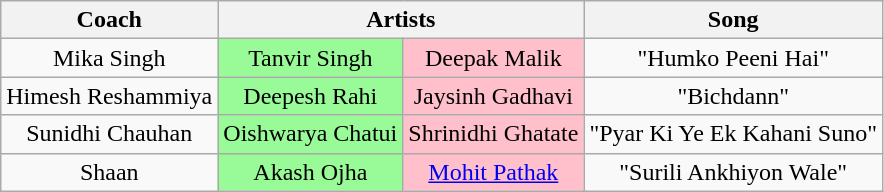<table class="wikitable sortable" style="text-align: center; width: auto;">
<tr>
<th>Coach</th>
<th colspan="2">Artists</th>
<th>Song</th>
</tr>
<tr>
<td>Mika Singh</td>
<td style="background:palegreen">Tanvir Singh</td>
<td style="background:pink">Deepak Malik</td>
<td>"Humko Peeni Hai"</td>
</tr>
<tr>
<td>Himesh Reshammiya</td>
<td style="background:palegreen">Deepesh Rahi</td>
<td style="background:pink">Jaysinh Gadhavi</td>
<td>"Bichdann"</td>
</tr>
<tr>
<td>Sunidhi Chauhan</td>
<td style="background:palegreen">Oishwarya Chatui</td>
<td style="background:pink">Shrinidhi Ghatate</td>
<td>"Pyar Ki Ye Ek Kahani Suno"</td>
</tr>
<tr>
<td>Shaan</td>
<td style="background:palegreen">Akash Ojha</td>
<td style="background:pink"><a href='#'>Mohit Pathak</a></td>
<td>"Surili Ankhiyon Wale"</td>
</tr>
</table>
